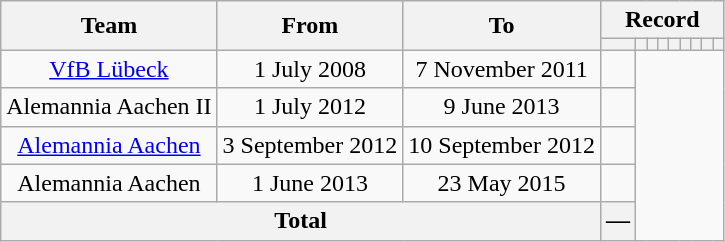<table class="wikitable" style="text-align: center">
<tr>
<th rowspan="2">Team</th>
<th rowspan="2">From</th>
<th rowspan="2">To</th>
<th colspan="9">Record</th>
</tr>
<tr>
<th></th>
<th></th>
<th></th>
<th></th>
<th></th>
<th></th>
<th></th>
<th></th>
<th></th>
</tr>
<tr>
<td><a href='#'>VfB Lübeck</a></td>
<td>1 July 2008</td>
<td>7 November 2011<br></td>
<td></td>
</tr>
<tr>
<td>Alemannia Aachen II</td>
<td>1 July 2012</td>
<td>9 June 2013<br></td>
<td></td>
</tr>
<tr>
<td><a href='#'>Alemannia Aachen</a></td>
<td>3 September 2012</td>
<td>10 September 2012<br></td>
<td></td>
</tr>
<tr>
<td>Alemannia Aachen</td>
<td>1 June 2013</td>
<td>23 May 2015<br></td>
<td></td>
</tr>
<tr>
<th colspan="3">Total<br></th>
<th>—</th>
</tr>
</table>
